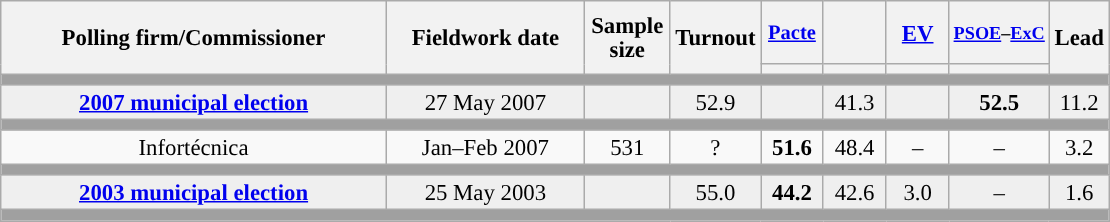<table class="wikitable collapsible collapsed" style="text-align:center; font-size:95%; line-height:16px;">
<tr style="height:42px;">
<th style="width:250px;" rowspan="2">Polling firm/Commissioner</th>
<th style="width:125px;" rowspan="2">Fieldwork date</th>
<th style="width:50px;" rowspan="2">Sample size</th>
<th style="width:45px;" rowspan="2">Turnout</th>
<th style="width:35px; font-size:90%;"><a href='#'>Pacte</a></th>
<th style="width:35px;"></th>
<th style="width:35px;"><a href='#'>EV</a></th>
<th style="width:35px; font-size:80%;"><a href='#'>PSOE</a>–<a href='#'>ExC</a></th>
<th style="width:30px;" rowspan="2">Lead</th>
</tr>
<tr>
<th style="color:inherit;background:"></th>
<th style="color:inherit;background:"></th>
<th style="color:inherit;background:"></th>
<th style="color:inherit;background:"></th>
</tr>
<tr>
<td colspan="9" style="background:#A0A0A0"></td>
</tr>
<tr style="background:#EFEFEF;">
<td><strong><a href='#'>2007 municipal election</a></strong></td>
<td>27 May 2007</td>
<td></td>
<td>52.9</td>
<td></td>
<td>41.3<br></td>
<td></td>
<td><strong>52.5</strong><br></td>
<td style="background:">11.2</td>
</tr>
<tr>
<td colspan="9" style="background:#A0A0A0"></td>
</tr>
<tr>
<td>Infortécnica</td>
<td>Jan–Feb 2007</td>
<td>531</td>
<td>?</td>
<td><strong>51.6</strong><br></td>
<td>48.4<br></td>
<td>–</td>
<td>–</td>
<td style="background:">3.2</td>
</tr>
<tr>
<td colspan="9" style="background:#A0A0A0"></td>
</tr>
<tr style="background:#EFEFEF;">
<td><strong><a href='#'>2003 municipal election</a></strong></td>
<td>25 May 2003</td>
<td></td>
<td>55.0</td>
<td><strong>44.2</strong><br></td>
<td>42.6<br></td>
<td>3.0<br></td>
<td>–</td>
<td style="background:">1.6</td>
</tr>
<tr>
<td colspan="9" style="background:#A0A0A0"></td>
</tr>
</table>
